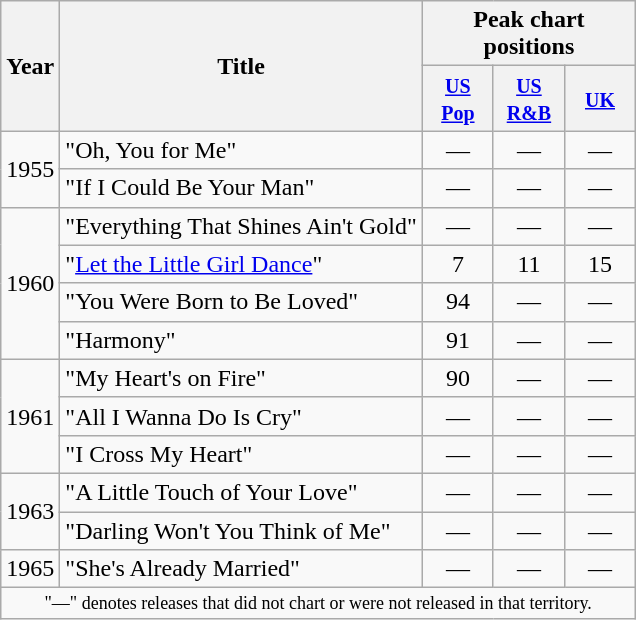<table class="wikitable">
<tr>
<th scope="col" rowspan="2">Year</th>
<th scope="col" rowspan="2">Title</th>
<th scope="col" colspan="3">Peak chart positions</th>
</tr>
<tr>
<th style="width:40px;"><small><a href='#'>US Pop</a></small><br></th>
<th style="width:40px;"><small><a href='#'>US R&B</a></small><br></th>
<th style="width:40px;"><small><a href='#'>UK</a></small><br></th>
</tr>
<tr>
<td rowspan="2">1955</td>
<td>"Oh, You for Me"</td>
<td align=center>―</td>
<td align=center>―</td>
<td align=center>―</td>
</tr>
<tr>
<td>"If I Could Be Your Man"</td>
<td align=center>―</td>
<td align=center>―</td>
<td align=center>―</td>
</tr>
<tr>
<td rowspan="4">1960</td>
<td>"Everything That Shines Ain't Gold"</td>
<td align=center>―</td>
<td align=center>―</td>
<td align=center>―</td>
</tr>
<tr>
<td>"<a href='#'>Let the Little Girl Dance</a>"</td>
<td align=center>7</td>
<td align=center>11</td>
<td align=center>15</td>
</tr>
<tr>
<td>"You Were Born to Be Loved"</td>
<td align=center>94</td>
<td align=center>―</td>
<td align=center>―</td>
</tr>
<tr>
<td>"Harmony"</td>
<td align=center>91</td>
<td align=center>―</td>
<td align=center>―</td>
</tr>
<tr>
<td rowspan="3">1961</td>
<td>"My Heart's on Fire"</td>
<td align=center>90</td>
<td align=center>―</td>
<td align=center>―</td>
</tr>
<tr>
<td>"All I Wanna Do Is Cry"</td>
<td align=center>―</td>
<td align=center>―</td>
<td align=center>―</td>
</tr>
<tr>
<td>"I Cross My Heart"</td>
<td align=center>―</td>
<td align=center>―</td>
<td align=center>―</td>
</tr>
<tr>
<td rowspan="2">1963</td>
<td>"A Little Touch of Your Love"</td>
<td align=center>―</td>
<td align=center>―</td>
<td align=center>―</td>
</tr>
<tr>
<td>"Darling Won't You Think of Me"</td>
<td align=center>―</td>
<td align=center>―</td>
<td align=center>―</td>
</tr>
<tr>
<td rowspan="1">1965</td>
<td>"She's Already Married"</td>
<td align=center>―</td>
<td align=center>―</td>
<td align=center>―</td>
</tr>
<tr>
<td colspan="6" style="text-align:center; font-size:9pt;">"—" denotes releases that did not chart or were not released in that territory.</td>
</tr>
</table>
